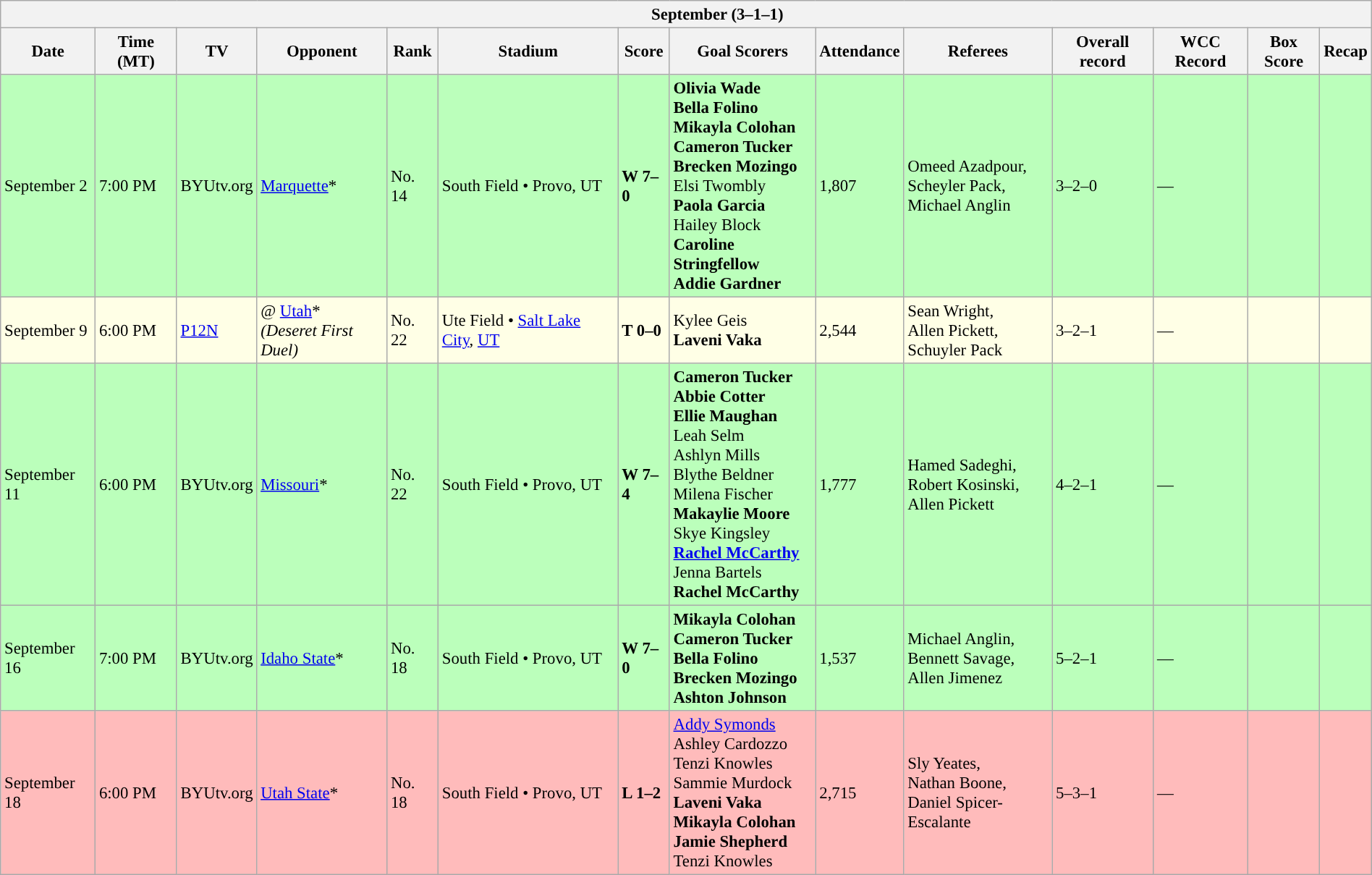<table class="wikitable collapsible collapsed" style="margin:auto; font-size:95%; width:100%">
<tr>
<th colspan=14 style="padding-left:4em;">September (3–1–1)</th>
</tr>
<tr>
<th>Date</th>
<th>Time (MT)</th>
<th>TV</th>
<th>Opponent</th>
<th>Rank</th>
<th>Stadium</th>
<th>Score</th>
<th>Goal Scorers</th>
<th>Attendance</th>
<th>Referees</th>
<th>Overall record</th>
<th>WCC Record</th>
<th>Box Score</th>
<th>Recap</th>
</tr>
<tr bgcolor=bbffbb>
<td>September 2</td>
<td>7:00 PM</td>
<td>BYUtv.org</td>
<td><a href='#'>Marquette</a>*</td>
<td>No. 14</td>
<td>South Field • Provo, UT</td>
<td><strong>W 7–0</strong></td>
<td><strong>Olivia Wade</strong> <br><strong>Bella Folino</strong> <br> <strong>Mikayla Colohan</strong>  <br> <strong>Cameron Tucker</strong> <br> <strong>Brecken Mozingo</strong> <br> Elsi Twombly <br> <strong>Paola Garcia</strong>  <br> Hailey Block <br><strong>Caroline Stringfellow</strong> <br> <strong>Addie Gardner</strong> </td>
<td>1,807</td>
<td>Omeed Azadpour,<br> Scheyler Pack,<br> Michael Anglin</td>
<td>3–2–0</td>
<td>—</td>
<td></td>
<td></td>
</tr>
<tr bgcolor=ffffe6>
<td>September 9</td>
<td>6:00 PM</td>
<td><a href='#'>P12N</a></td>
<td>@ <a href='#'>Utah</a>*<br><em>(Deseret First Duel)</em></td>
<td>No. 22</td>
<td>Ute Field • <a href='#'>Salt Lake City</a>, <a href='#'>UT</a></td>
<td><strong>T 0–0</strong></td>
<td>Kylee Geis  <br> <strong>Laveni Vaka</strong> </td>
<td>2,544</td>
<td>Sean Wright,<br> Allen Pickett,<br> Schuyler Pack</td>
<td>3–2–1</td>
<td>—</td>
<td></td>
<td></td>
</tr>
<tr bgcolor=bbffbb>
<td>September 11</td>
<td>6:00 PM</td>
<td>BYUtv.org</td>
<td><a href='#'>Missouri</a>*</td>
<td>No. 22</td>
<td>South Field • Provo, UT</td>
<td><strong>W 7–4</strong></td>
<td><strong>Cameron Tucker</strong>  <br> <strong>Abbie Cotter</strong>  <br> <strong>Ellie Maughan</strong>  <br> Leah Selm  <br> Ashlyn Mills  <br> Blythe Beldner  <br> Milena Fischer  <br> <strong>Makaylie Moore</strong>  <br> Skye Kingsley  <br> <strong><a href='#'>Rachel McCarthy</a></strong>  <br> Jenna Bartels  <br> <strong>Rachel McCarthy</strong> </td>
<td>1,777</td>
<td>Hamed Sadeghi, <br> Robert Kosinski, <br> Allen Pickett</td>
<td>4–2–1</td>
<td>—</td>
<td></td>
<td></td>
</tr>
<tr bgcolor=bbffbb>
<td>September 16</td>
<td>7:00 PM</td>
<td>BYUtv.org</td>
<td><a href='#'>Idaho State</a>*</td>
<td>No. 18</td>
<td>South Field • Provo, UT</td>
<td><strong>W 7–0</strong></td>
<td><strong>Mikayla Colohan</strong> <br><strong>Cameron Tucker</strong> <br> <strong>Bella Folino</strong>  <br> <strong>Brecken Mozingo</strong> <br> <strong>Ashton Johnson</strong> </td>
<td>1,537</td>
<td>Michael Anglin, <br> Bennett Savage, <br> Allen Jimenez</td>
<td>5–2–1</td>
<td>—</td>
<td></td>
<td></td>
</tr>
<tr bgcolor=ffbbbb>
<td>September 18</td>
<td>6:00 PM</td>
<td>BYUtv.org</td>
<td><a href='#'>Utah State</a>*</td>
<td>No. 18</td>
<td>South Field • Provo, UT</td>
<td><strong>L 1–2</strong></td>
<td><a href='#'>Addy Symonds</a> <br> Ashley Cardozzo <br> Tenzi Knowles  <br> Sammie Murdock <br> <strong>Laveni Vaka</strong> <br> <strong>Mikayla Colohan</strong> <br> <strong>Jamie Shepherd</strong>  <br> Tenzi Knowles </td>
<td>2,715</td>
<td>Sly Yeates, <br> Nathan Boone, <br> Daniel Spicer-Escalante</td>
<td>5–3–1</td>
<td>—</td>
<td></td>
<td></td>
</tr>
</table>
